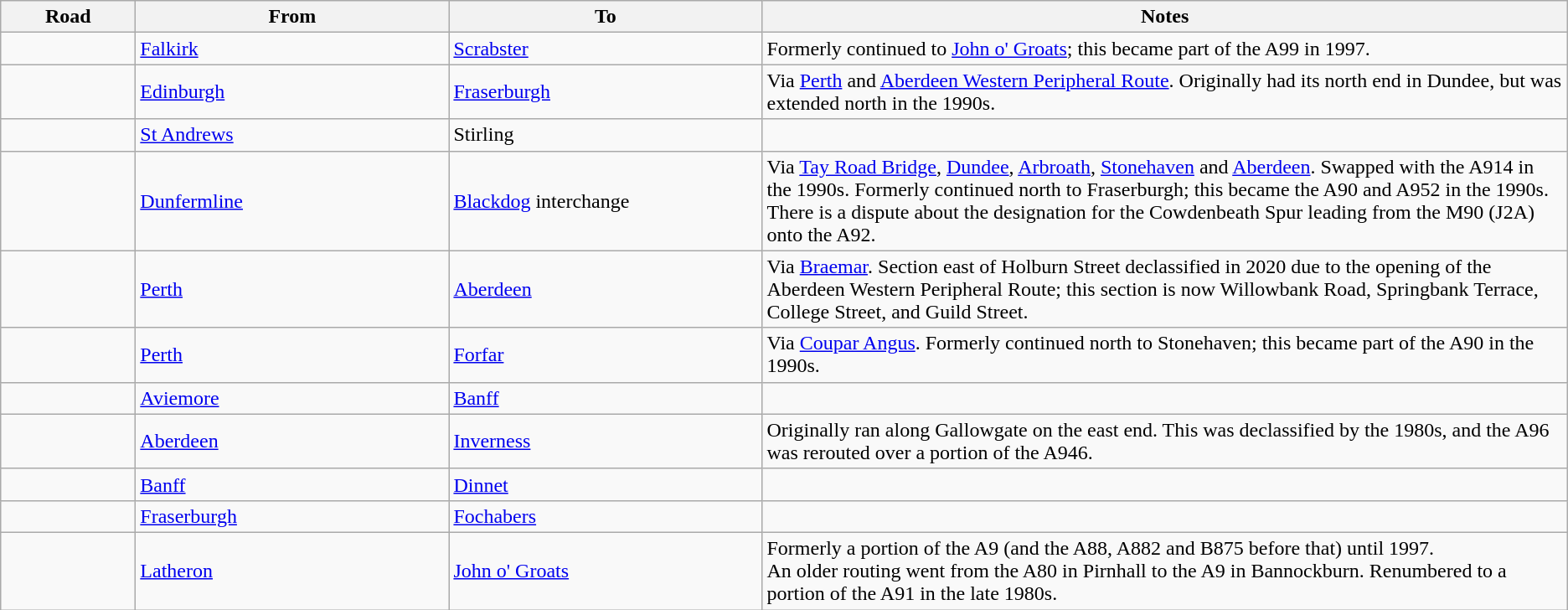<table class="wikitable">
<tr>
<th width=100px>Road</th>
<th width="20%">From</th>
<th width="20%">To</th>
<th>Notes</th>
</tr>
<tr>
<td></td>
<td><a href='#'>Falkirk</a></td>
<td><a href='#'>Scrabster</a></td>
<td>Formerly continued to <a href='#'>John o' Groats</a>; this became part of the A99 in 1997.</td>
</tr>
<tr>
<td></td>
<td><a href='#'>Edinburgh</a></td>
<td><a href='#'>Fraserburgh</a></td>
<td>Via <a href='#'>Perth</a> and <a href='#'>Aberdeen Western Peripheral Route</a>. Originally had its north end in Dundee, but was extended north in the 1990s.</td>
</tr>
<tr>
<td></td>
<td><a href='#'>St Andrews</a></td>
<td>Stirling</td>
<td></td>
</tr>
<tr>
<td></td>
<td><a href='#'>Dunfermline</a></td>
<td><a href='#'>Blackdog</a> interchange</td>
<td>Via <a href='#'>Tay Road Bridge</a>, <a href='#'>Dundee</a>, <a href='#'>Arbroath</a>, <a href='#'>Stonehaven</a> and <a href='#'>Aberdeen</a>. Swapped with the A914 in the 1990s. Formerly continued north to Fraserburgh; this became the A90 and A952 in the 1990s. There is a dispute about the designation for the Cowdenbeath Spur leading from the M90 (J2A) onto the A92.</td>
</tr>
<tr>
<td></td>
<td><a href='#'>Perth</a></td>
<td><a href='#'>Aberdeen</a></td>
<td>Via <a href='#'>Braemar</a>. Section east of Holburn Street declassified in 2020 due to the opening of the Aberdeen Western Peripheral Route; this section is now Willowbank Road, Springbank Terrace, College Street, and Guild Street.</td>
</tr>
<tr>
<td></td>
<td><a href='#'>Perth</a></td>
<td><a href='#'>Forfar</a></td>
<td>Via <a href='#'>Coupar Angus</a>. Formerly continued north to Stonehaven; this became part of the A90 in the 1990s.</td>
</tr>
<tr>
<td></td>
<td><a href='#'>Aviemore</a></td>
<td><a href='#'>Banff</a></td>
<td></td>
</tr>
<tr>
<td></td>
<td><a href='#'>Aberdeen</a></td>
<td><a href='#'>Inverness</a></td>
<td>Originally ran along Gallowgate on the east end. This was declassified by the 1980s, and the A96 was rerouted over a portion of the A946.</td>
</tr>
<tr>
<td></td>
<td><a href='#'>Banff</a></td>
<td><a href='#'>Dinnet</a></td>
<td></td>
</tr>
<tr>
<td></td>
<td><a href='#'>Fraserburgh</a></td>
<td><a href='#'>Fochabers</a></td>
<td></td>
</tr>
<tr>
<td></td>
<td><a href='#'>Latheron</a></td>
<td><a href='#'>John o' Groats</a></td>
<td>Formerly a portion of the A9 (and the A88, A882 and B875 before that) until 1997.<br>An older routing went from the A80 in Pirnhall to the A9 in Bannockburn. Renumbered to a portion of the A91 in the late 1980s.</td>
</tr>
</table>
